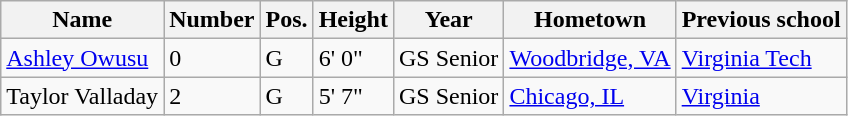<table class="wikitable sortable" border="1">
<tr>
<th>Name</th>
<th>Number</th>
<th>Pos.</th>
<th>Height</th>
<th>Year</th>
<th>Hometown</th>
<th>Previous school</th>
</tr>
<tr>
<td><a href='#'>Ashley Owusu</a></td>
<td>0</td>
<td>G</td>
<td>6' 0"</td>
<td>GS Senior</td>
<td><a href='#'>Woodbridge, VA</a></td>
<td><a href='#'>Virginia Tech</a></td>
</tr>
<tr>
<td>Taylor Valladay</td>
<td>2</td>
<td>G</td>
<td>5' 7"</td>
<td>GS Senior</td>
<td><a href='#'>Chicago, IL</a></td>
<td><a href='#'>Virginia</a></td>
</tr>
</table>
